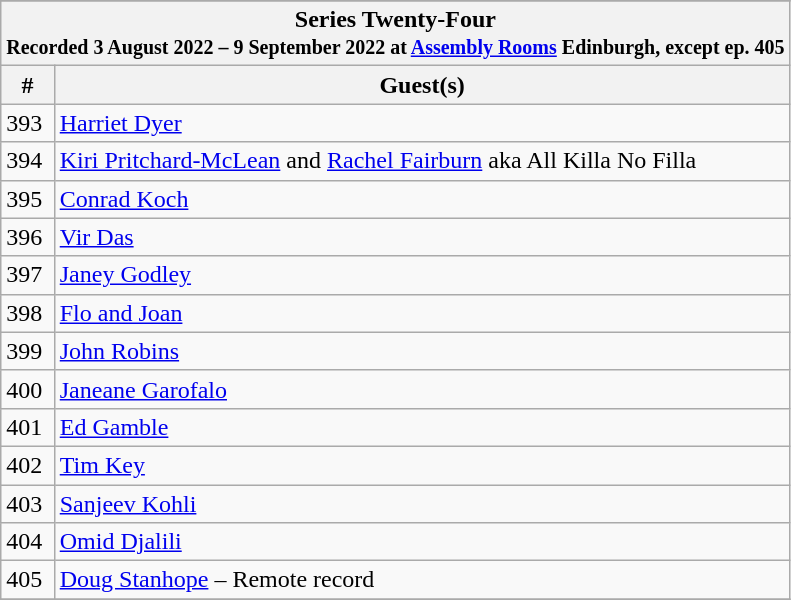<table class="wikitable">
<tr>
</tr>
<tr>
<th colspan="3">Series Twenty-Four<br><small>Recorded 3 August 2022 – 9 September 2022 at <a href='#'>Assembly Rooms</a> Edinburgh, except ep. 405 </small></th>
</tr>
<tr>
<th>#</th>
<th>Guest(s)</th>
</tr>
<tr>
<td>393</td>
<td><a href='#'>Harriet Dyer</a></td>
</tr>
<tr>
<td>394</td>
<td><a href='#'>Kiri Pritchard-McLean</a> and <a href='#'>Rachel Fairburn</a> aka All Killa No Filla</td>
</tr>
<tr>
<td>395</td>
<td><a href='#'>Conrad Koch</a></td>
</tr>
<tr>
<td>396</td>
<td><a href='#'>Vir Das</a></td>
</tr>
<tr>
<td>397</td>
<td><a href='#'>Janey Godley</a></td>
</tr>
<tr>
<td>398</td>
<td><a href='#'>Flo and Joan</a></td>
</tr>
<tr>
<td>399</td>
<td><a href='#'>John Robins</a></td>
</tr>
<tr>
<td>400</td>
<td><a href='#'>Janeane Garofalo</a></td>
</tr>
<tr>
<td>401</td>
<td><a href='#'>Ed Gamble</a></td>
</tr>
<tr>
<td>402</td>
<td><a href='#'>Tim Key</a></td>
</tr>
<tr>
<td>403</td>
<td><a href='#'>Sanjeev Kohli</a></td>
</tr>
<tr>
<td>404</td>
<td><a href='#'>Omid Djalili</a></td>
</tr>
<tr>
<td>405</td>
<td><a href='#'>Doug Stanhope</a> – Remote record</td>
</tr>
<tr>
</tr>
</table>
